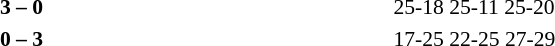<table>
<tr>
<th width=200></th>
<th width=80></th>
<th width=200></th>
<th width=220></th>
</tr>
<tr style=font-size:90%>
<td align=right><strong></strong></td>
<td align=center><strong>3 – 0</strong></td>
<td></td>
<td>25-18 25-11 25-20</td>
</tr>
<tr style=font-size:90%>
<td align=right></td>
<td align=center><strong>0 – 3</strong></td>
<td><strong></strong></td>
<td>17-25 22-25 27-29</td>
</tr>
</table>
